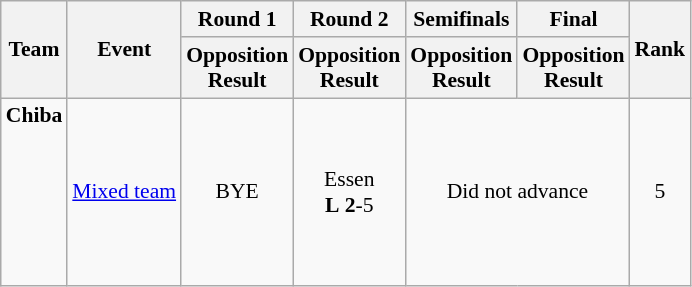<table class="wikitable" border="1" style="font-size:90%">
<tr>
<th rowspan=2>Team</th>
<th rowspan=2>Event</th>
<th>Round 1</th>
<th>Round 2</th>
<th>Semifinals</th>
<th>Final</th>
<th rowspan=2>Rank</th>
</tr>
<tr>
<th>Opposition<br>Result</th>
<th>Opposition<br>Result</th>
<th>Opposition<br>Result</th>
<th>Opposition<br>Result</th>
</tr>
<tr>
<td><strong>Chiba</strong><br><br><br><br><br><br><br></td>
<td><a href='#'>Mixed team</a></td>
<td align=center>BYE</td>
<td align=center>Essen <br> <strong>L</strong> <strong>2</strong>-5</td>
<td align=center colspan=2>Did not advance</td>
<td align=center>5</td>
</tr>
</table>
